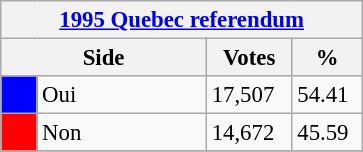<table class="wikitable" style="font-size: 95%; clear:both">
<tr style="background-color:#E9E9E9">
<th colspan=4><a href='#'>1995 Quebec referendum</a></th>
</tr>
<tr style="background-color:#E9E9E9">
<th colspan=2 style="width: 130px">Side</th>
<th style="width: 50px">Votes</th>
<th style="width: 40px">%</th>
</tr>
<tr>
<td bgcolor="blue"></td>
<td>Oui</td>
<td>17,507</td>
<td>54.41</td>
</tr>
<tr>
<td bgcolor="red"></td>
<td>Non</td>
<td>14,672</td>
<td>45.59</td>
</tr>
<tr>
</tr>
</table>
